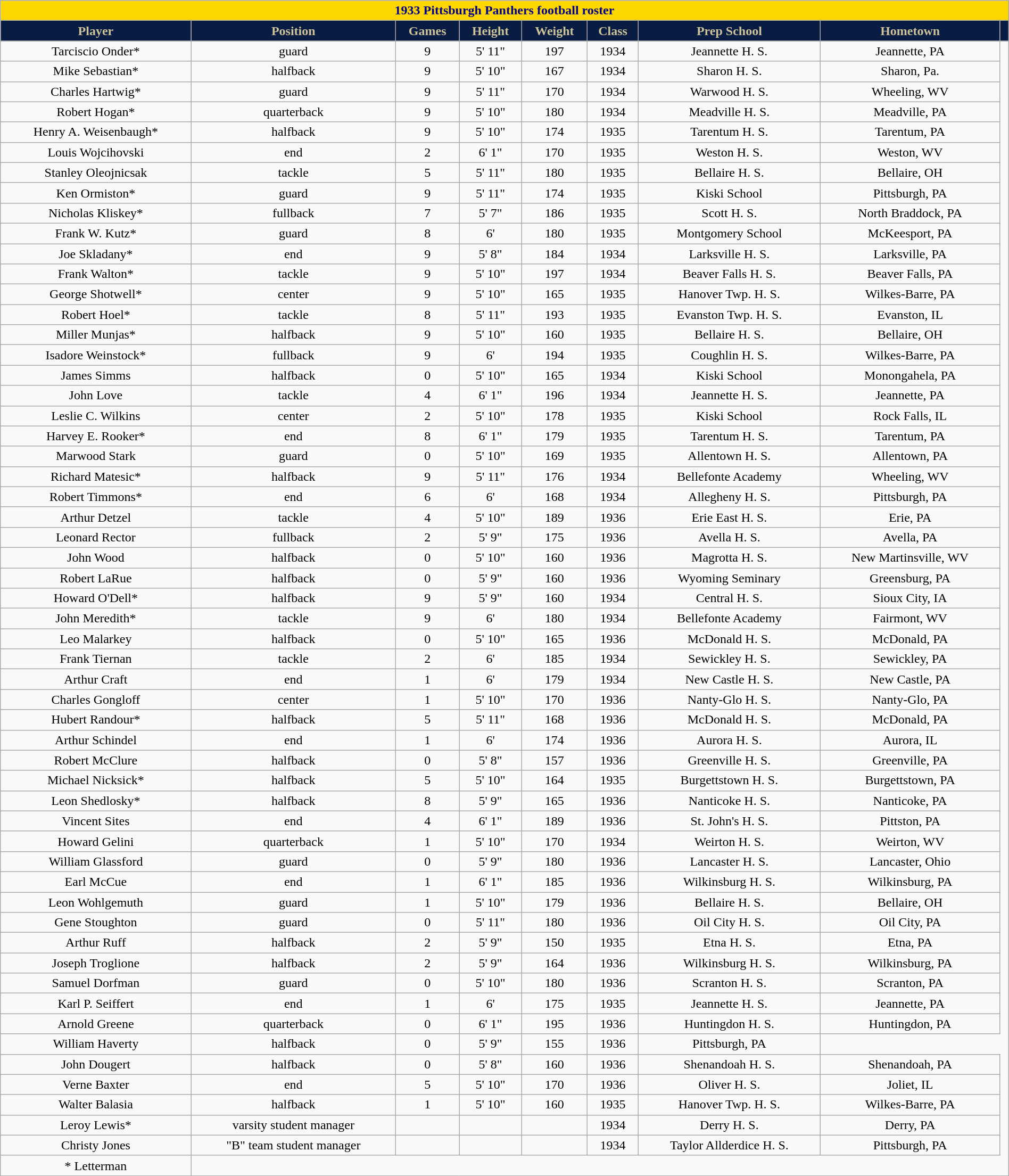<table class="wikitable collapsible collapsed" style="margin: left; text-align:right; width:100%;">
<tr>
<th colspan="10" ; style="background:gold; color:darkblue; text-align: center;"><strong>1933 Pittsburgh Panthers football roster</strong></th>
</tr>
<tr align="center"  style="background:#091C44; color:#CEC499;">
<td><strong>Player</strong></td>
<td><strong>Position</strong></td>
<td><strong>Games</strong></td>
<td><strong>Height</strong></td>
<td><strong>Weight</strong></td>
<td><strong>Class</strong></td>
<td><strong>Prep School</strong></td>
<td><strong>Hometown</strong></td>
<td></td>
</tr>
<tr align="center" bgcolor="">
<td>Tarciscio Onder*</td>
<td>guard</td>
<td>9</td>
<td>5' 11"</td>
<td>197</td>
<td>1934</td>
<td>Jeannette H. S.</td>
<td>Jeannette, PA</td>
</tr>
<tr align="center" bgcolor="">
<td>Mike Sebastian*</td>
<td>halfback</td>
<td>9</td>
<td>5' 10"</td>
<td>167</td>
<td>1934</td>
<td>Sharon H. S.</td>
<td>Sharon, Pa.</td>
</tr>
<tr align="center" bgcolor="">
<td>Charles Hartwig*</td>
<td>guard</td>
<td>9</td>
<td>5' 11"</td>
<td>170</td>
<td>1934</td>
<td>Warwood H. S.</td>
<td>Wheeling, WV</td>
</tr>
<tr align="center" bgcolor="">
<td>Robert Hogan*</td>
<td>quarterback</td>
<td>9</td>
<td>5' 10"</td>
<td>180</td>
<td>1934</td>
<td>Meadville H. S.</td>
<td>Meadville, PA</td>
</tr>
<tr align="center" bgcolor="">
<td>Henry A. Weisenbaugh*</td>
<td>halfback</td>
<td>9</td>
<td>5' 10"</td>
<td>174</td>
<td>1935</td>
<td>Tarentum H. S.</td>
<td>Tarentum, PA</td>
</tr>
<tr align="center" bgcolor="">
<td>Louis Wojcihovski</td>
<td>end</td>
<td>2</td>
<td>6' 1"</td>
<td>170</td>
<td>1935</td>
<td>Weston H. S.</td>
<td>Weston, WV</td>
</tr>
<tr align="center" bgcolor="">
<td>Stanley Oleojnicsak</td>
<td>tackle</td>
<td>5</td>
<td>5' 11"</td>
<td>180</td>
<td>1935</td>
<td>Bellaire H. S.</td>
<td>Bellaire, OH</td>
</tr>
<tr align="center" bgcolor="">
<td>Ken Ormiston*</td>
<td>guard</td>
<td>9</td>
<td>5' 11"</td>
<td>174</td>
<td>1935</td>
<td>Kiski School</td>
<td>Pittsburgh, PA</td>
</tr>
<tr align="center" bgcolor="">
<td>Nicholas Kliskey*</td>
<td>fullback</td>
<td>7</td>
<td>5' 7"</td>
<td>186</td>
<td>1935</td>
<td>Scott H. S.</td>
<td>North Braddock, PA</td>
</tr>
<tr align="center" bgcolor="">
<td>Frank W. Kutz*</td>
<td>guard</td>
<td>8</td>
<td>6'</td>
<td>180</td>
<td>1935</td>
<td>Montgomery School</td>
<td>McKeesport, PA</td>
</tr>
<tr align="center" bgcolor="">
<td>Joe Skladany*</td>
<td>end</td>
<td>9</td>
<td>5' 8"</td>
<td>184</td>
<td>1934</td>
<td>Larksville H. S.</td>
<td>Larksville, PA</td>
</tr>
<tr align="center" bgcolor="">
<td>Frank Walton*</td>
<td>tackle</td>
<td>9</td>
<td>5' 10"</td>
<td>197</td>
<td>1934</td>
<td>Beaver Falls H. S.</td>
<td>Beaver Falls, PA</td>
</tr>
<tr align="center" bgcolor="">
<td>George Shotwell*</td>
<td>center</td>
<td>9</td>
<td>5' 10"</td>
<td>165</td>
<td>1935</td>
<td>Hanover Twp. H. S.</td>
<td>Wilkes-Barre, PA</td>
</tr>
<tr align="center" bgcolor="">
<td>Robert Hoel*</td>
<td>tackle</td>
<td>8</td>
<td>5' 11"</td>
<td>193</td>
<td>1935</td>
<td>Evanston Twp. H. S.</td>
<td>Evanston, IL</td>
</tr>
<tr align="center" bgcolor="">
<td>Miller Munjas*</td>
<td>halfback</td>
<td>9</td>
<td>5' 10"</td>
<td>160</td>
<td>1935</td>
<td>Bellaire H. S.</td>
<td>Bellaire, OH</td>
</tr>
<tr align="center" bgcolor="">
<td>Isadore Weinstock*</td>
<td>fullback</td>
<td>9</td>
<td>6'</td>
<td>194</td>
<td>1935</td>
<td>Coughlin H. S.</td>
<td>Wilkes-Barre, PA</td>
</tr>
<tr align="center" bgcolor="">
<td>James Simms</td>
<td>halfback</td>
<td>0</td>
<td>5' 10"</td>
<td>165</td>
<td>1934</td>
<td>Kiski School</td>
<td>Monongahela, PA</td>
</tr>
<tr align="center" bgcolor="">
<td>John Love</td>
<td>tackle</td>
<td>4</td>
<td>6' 1"</td>
<td>196</td>
<td>1934</td>
<td>Jeannette H. S.</td>
<td>Jeannette, PA</td>
</tr>
<tr align="center" bgcolor="">
<td>Leslie C. Wilkins</td>
<td>center</td>
<td>2</td>
<td>5' 10"</td>
<td>178</td>
<td>1935</td>
<td>Kiski School</td>
<td>Rock Falls, IL</td>
</tr>
<tr align="center" bgcolor="">
<td>Harvey E. Rooker*</td>
<td>end</td>
<td>8</td>
<td>6' 1"</td>
<td>179</td>
<td>1935</td>
<td>Tarentum H. S.</td>
<td>Tarentum, PA</td>
</tr>
<tr align="center" bgcolor="">
<td>Marwood Stark</td>
<td>guard</td>
<td>0</td>
<td>5' 10"</td>
<td>169</td>
<td>1935</td>
<td>Allentown H. S.</td>
<td>Allentown, PA</td>
</tr>
<tr align="center" bgcolor="">
<td>Richard Matesic*</td>
<td>halfback</td>
<td>9</td>
<td>5' 11"</td>
<td>176</td>
<td>1934</td>
<td>Bellefonte Academy</td>
<td>Wheeling, WV</td>
</tr>
<tr align="center" bgcolor="">
<td>Robert Timmons*</td>
<td>end</td>
<td>6</td>
<td>6'</td>
<td>168</td>
<td>1934</td>
<td>Allegheny H. S.</td>
<td>Pittsburgh, PA</td>
</tr>
<tr align="center" bgcolor="">
<td>Arthur Detzel</td>
<td>tackle</td>
<td>4</td>
<td>5' 10"</td>
<td>189</td>
<td>1936</td>
<td>Erie East H. S.</td>
<td>Erie, PA</td>
</tr>
<tr align="center" bgcolor="">
<td>Leonard Rector</td>
<td>fullback</td>
<td>2</td>
<td>5' 9"</td>
<td>175</td>
<td>1936</td>
<td>Avella H. S.</td>
<td>Avella, PA</td>
</tr>
<tr align="center" bgcolor="">
<td>John Wood</td>
<td>halfback</td>
<td>0</td>
<td>5' 10"</td>
<td>160</td>
<td>1936</td>
<td>Magrotta H. S.</td>
<td>New Martinsville, WV</td>
</tr>
<tr align="center" bgcolor="">
<td>Robert LaRue</td>
<td>halfback</td>
<td>0</td>
<td>5' 9"</td>
<td>160</td>
<td>1936</td>
<td>Wyoming Seminary</td>
<td>Greensburg, PA</td>
</tr>
<tr align="center" bgcolor="">
<td>Howard O'Dell*</td>
<td>halfback</td>
<td>9</td>
<td>5' 9"</td>
<td>160</td>
<td>1934</td>
<td>Central H. S.</td>
<td>Sioux City, IA</td>
</tr>
<tr align="center" bgcolor="">
<td>John Meredith*</td>
<td>tackle</td>
<td>9</td>
<td>6'</td>
<td>180</td>
<td>1934</td>
<td>Bellefonte Academy</td>
<td>Fairmont, WV</td>
</tr>
<tr align="center" bgcolor="">
<td>Leo Malarkey</td>
<td>halfback</td>
<td>0</td>
<td>5' 10"</td>
<td>165</td>
<td>1936</td>
<td>McDonald H. S.</td>
<td>McDonald, PA</td>
</tr>
<tr align="center" bgcolor="">
<td>Frank Tiernan</td>
<td>tackle</td>
<td>2</td>
<td>6'</td>
<td>185</td>
<td>1934</td>
<td>Sewickley H. S.</td>
<td>Sewickley, PA</td>
</tr>
<tr align="center" bgcolor="">
<td>Arthur Craft</td>
<td>end</td>
<td>1</td>
<td>6'</td>
<td>179</td>
<td>1934</td>
<td>New Castle H. S.</td>
<td>New Castle, PA</td>
</tr>
<tr align="center" bgcolor="">
<td>Charles Gongloff</td>
<td>center</td>
<td>1</td>
<td>5' 10"</td>
<td>170</td>
<td>1936</td>
<td>Nanty-Glo H. S.</td>
<td>Nanty-Glo, PA</td>
</tr>
<tr align="center" bgcolor="">
<td>Hubert Randour*</td>
<td>halfback</td>
<td>5</td>
<td>5' 11"</td>
<td>168</td>
<td>1936</td>
<td>McDonald H. S.</td>
<td>McDonald, PA</td>
</tr>
<tr align="center" bgcolor="">
<td>Arthur Schindel</td>
<td>end</td>
<td>1</td>
<td>6'</td>
<td>174</td>
<td>1936</td>
<td>Aurora H. S.</td>
<td>Aurora, IL</td>
</tr>
<tr align="center" bgcolor="">
<td>Robert McClure</td>
<td>halfback</td>
<td>0</td>
<td>5' 8"</td>
<td>157</td>
<td>1936</td>
<td>Greenville H. S.</td>
<td>Greenville, PA</td>
</tr>
<tr align="center" bgcolor="">
<td>Michael Nicksick*</td>
<td>halfback</td>
<td>5</td>
<td>5' 10"</td>
<td>164</td>
<td>1935</td>
<td>Burgettstown H. S.</td>
<td>Burgettstown, PA</td>
</tr>
<tr align="center" bgcolor="">
<td>Leon Shedlosky*</td>
<td>halfback</td>
<td>8</td>
<td>5' 9"</td>
<td>165</td>
<td>1936</td>
<td>Nanticoke H. S.</td>
<td>Nanticoke, PA</td>
</tr>
<tr align="center" bgcolor="">
<td>Vincent Sites</td>
<td>end</td>
<td>4</td>
<td>6' 1"</td>
<td>189</td>
<td>1936</td>
<td>St. John's H. S.</td>
<td>Pittston, PA</td>
</tr>
<tr align="center" bgcolor="">
<td>Howard Gelini</td>
<td>quarterback</td>
<td>1</td>
<td>5' 10"</td>
<td>170</td>
<td>1934</td>
<td>Weirton H. S.</td>
<td>Weirton, WV</td>
</tr>
<tr align="center" bgcolor="">
<td>William Glassford</td>
<td>guard</td>
<td>0</td>
<td>5' 9"</td>
<td>180</td>
<td>1936</td>
<td>Lancaster H. S.</td>
<td>Lancaster, Ohio</td>
</tr>
<tr align="center" bgcolor="">
<td>Earl McCue</td>
<td>end</td>
<td>1</td>
<td>6' 1"</td>
<td>185</td>
<td>1936</td>
<td>Wilkinsburg H. S.</td>
<td>Wilkinsburg, PA</td>
</tr>
<tr align="center" bgcolor="">
<td>Leon Wohlgemuth</td>
<td>guard</td>
<td>1</td>
<td>5' 10"</td>
<td>179</td>
<td>1936</td>
<td>Bellaire H. S.</td>
<td>Bellaire, OH</td>
</tr>
<tr align="center" bgcolor="">
<td>Gene Stoughton</td>
<td>guard</td>
<td>0</td>
<td>5' 11"</td>
<td>180</td>
<td>1936</td>
<td>Oil City H. S.</td>
<td>Oil City, PA</td>
</tr>
<tr align="center" bgcolor="">
<td>Arthur Ruff</td>
<td>halfback</td>
<td>2</td>
<td>5' 9"</td>
<td>150</td>
<td>1935</td>
<td>Etna H. S.</td>
<td>Etna, PA</td>
</tr>
<tr align="center" bgcolor="">
<td>Joseph Troglione</td>
<td>halfback</td>
<td>2</td>
<td>5' 9"</td>
<td>164</td>
<td>1936</td>
<td>Wilkinsburg H. S.</td>
<td>Wilkinsburg, PA</td>
</tr>
<tr align="center" bgcolor="">
<td>Samuel Dorfman</td>
<td>guard</td>
<td>0</td>
<td>5' 10"</td>
<td>180</td>
<td>1936</td>
<td>Scranton H. S.</td>
<td>Scranton, PA</td>
</tr>
<tr align="center" bgcolor="">
<td>Karl P. Seiffert</td>
<td>end</td>
<td>1</td>
<td>6'</td>
<td>175</td>
<td>1935</td>
<td>Jeannette H. S.</td>
<td>Jeannette, PA</td>
</tr>
<tr align="center" bgcolor="">
<td>Arnold Greene</td>
<td>quarterback</td>
<td>0</td>
<td>6' 1"</td>
<td>195</td>
<td>1936</td>
<td>Huntingdon H. S.</td>
<td>Huntingdon, PA</td>
</tr>
<tr align="center" bgcolor="">
<td>William Haverty</td>
<td>halfback</td>
<td>0</td>
<td>5' 9"</td>
<td>155</td>
<td>1936</td>
<td>Pittsburgh, PA</td>
</tr>
<tr align="center" bgcolor="">
<td>John Dougert</td>
<td>halfback</td>
<td>0</td>
<td>5' 8"</td>
<td>160</td>
<td>1936</td>
<td>Shenandoah H. S.</td>
<td>Shenandoah, PA</td>
</tr>
<tr align="center" bgcolor="">
<td>Verne Baxter</td>
<td>end</td>
<td>5</td>
<td>5' 10"</td>
<td>170</td>
<td>1936</td>
<td>Oliver H. S.</td>
<td>Joliet, IL</td>
</tr>
<tr align="center" bgcolor="">
<td>Walter Balasia</td>
<td>halfback</td>
<td>1</td>
<td>5' 10"</td>
<td>160</td>
<td>1935</td>
<td>Hanover Twp. H. S.</td>
<td>Wilkes-Barre, PA</td>
</tr>
<tr align="center" bgcolor="">
<td>Leroy Lewis*</td>
<td>varsity student manager</td>
<td></td>
<td></td>
<td></td>
<td>1934</td>
<td>Derry H. S.</td>
<td>Derry, PA</td>
</tr>
<tr align="center" bgcolor="">
<td>Christy Jones</td>
<td>"B" team student manager</td>
<td></td>
<td></td>
<td></td>
<td>1934</td>
<td>Taylor Allderdice H. S.</td>
<td>Pittsburgh, PA</td>
</tr>
<tr align="center" bgcolor="">
<td>* Letterman</td>
</tr>
</table>
